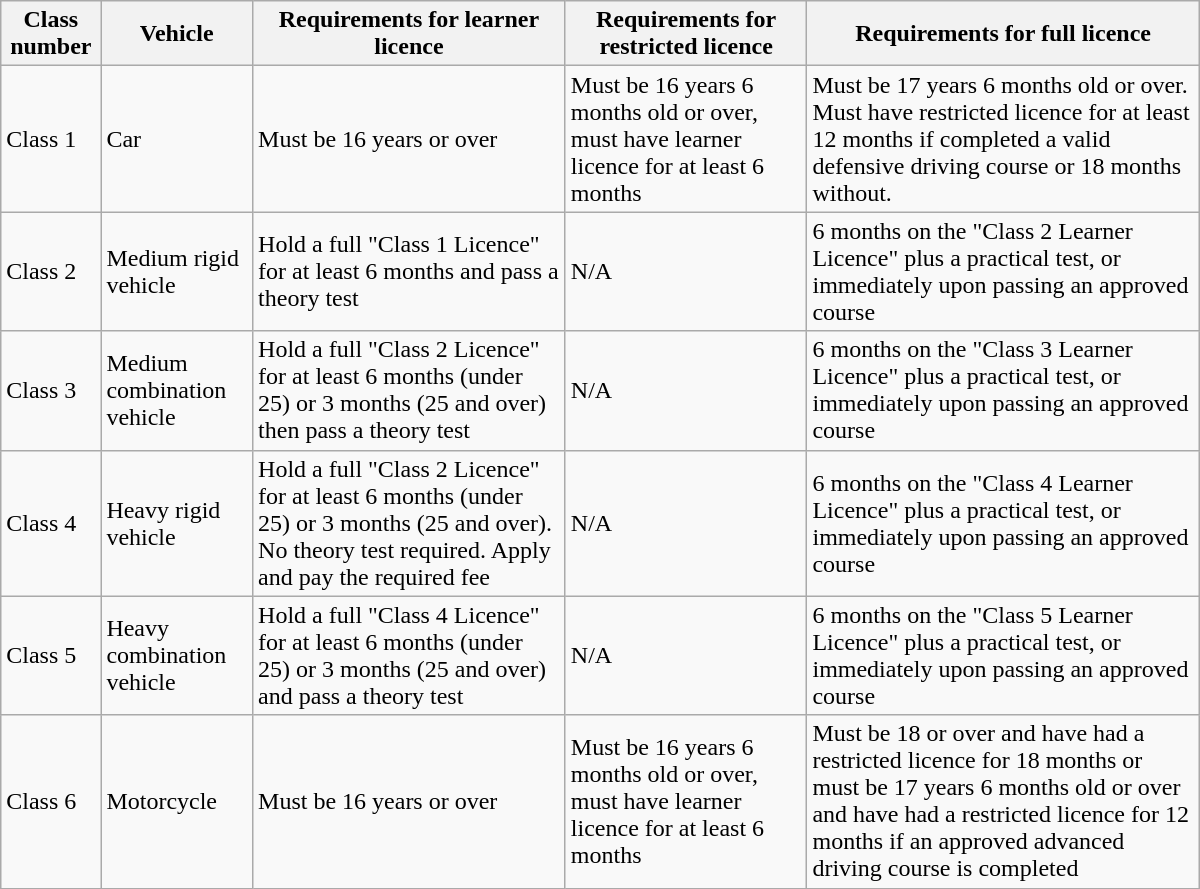<table class="wikitable" width="800px">
<tr>
<th>Class number</th>
<th>Vehicle</th>
<th>Requirements for learner licence</th>
<th>Requirements for restricted licence</th>
<th>Requirements for full licence</th>
</tr>
<tr>
<td>Class 1</td>
<td>Car</td>
<td>Must be 16 years or over</td>
<td>Must be 16 years 6 months old or over, must have learner licence for at least 6 months</td>
<td>Must be 17 years 6 months old or over. Must have restricted licence for at least 12 months if completed a valid defensive driving course or 18 months without.</td>
</tr>
<tr>
<td>Class 2</td>
<td>Medium rigid vehicle</td>
<td>Hold a full "Class 1 Licence" for at least 6 months and pass a theory test</td>
<td>N/A</td>
<td>6 months on the "Class 2 Learner Licence" plus a practical test, or immediately upon passing an approved course</td>
</tr>
<tr>
<td>Class 3</td>
<td>Medium combination vehicle</td>
<td>Hold a full "Class 2 Licence" for at least 6 months (under 25) or 3 months (25 and over) then pass a theory test</td>
<td>N/A</td>
<td>6 months on the "Class 3 Learner Licence" plus a practical test, or immediately upon passing an approved course</td>
</tr>
<tr>
<td>Class 4</td>
<td>Heavy rigid vehicle</td>
<td>Hold a full "Class 2 Licence" for at least 6 months (under 25) or 3 months (25 and over). No theory test required. Apply and pay the required fee</td>
<td>N/A</td>
<td>6 months on the "Class 4 Learner Licence" plus a practical test, or immediately upon passing an approved course</td>
</tr>
<tr>
<td>Class 5</td>
<td>Heavy combination vehicle</td>
<td>Hold a full "Class 4 Licence" for at least 6 months (under 25) or 3 months (25 and over) and pass a theory test</td>
<td>N/A</td>
<td>6 months on the "Class 5 Learner Licence" plus a practical test, or immediately upon passing an approved course</td>
</tr>
<tr>
<td>Class 6</td>
<td>Motorcycle</td>
<td>Must be 16 years or over</td>
<td>Must be 16 years 6 months old or over, must have learner licence for at least 6 months</td>
<td>Must be 18 or over and have had a restricted licence for 18 months or must be 17 years 6 months old or over and have had a restricted licence for 12 months if an approved advanced driving course is completed</td>
</tr>
</table>
